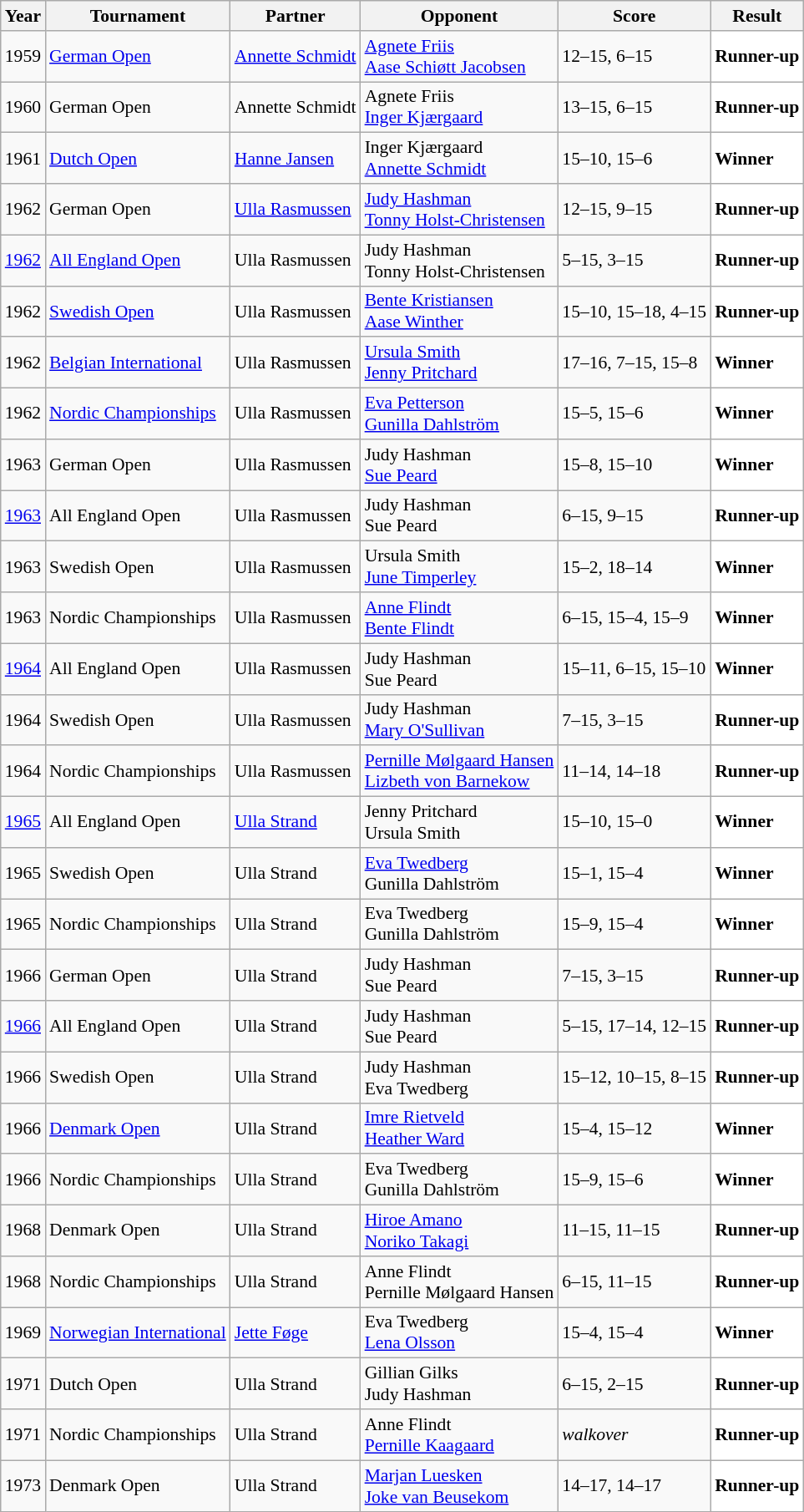<table class="sortable wikitable" style="font-size: 90%;">
<tr>
<th>Year</th>
<th>Tournament</th>
<th>Partner</th>
<th>Opponent</th>
<th>Score</th>
<th>Result</th>
</tr>
<tr>
<td align="center">1959</td>
<td align="left"><a href='#'>German Open</a></td>
<td align="left"> <a href='#'>Annette Schmidt</a></td>
<td align="left"> <a href='#'>Agnete Friis</a><br> <a href='#'>Aase Schiøtt Jacobsen</a></td>
<td align="left">12–15, 6–15</td>
<td style="text-align:left; background:white"> <strong>Runner-up</strong></td>
</tr>
<tr>
<td align="center">1960</td>
<td align="left">German Open</td>
<td align="left"> Annette Schmidt</td>
<td align="left"> Agnete Friis<br> <a href='#'>Inger Kjærgaard</a></td>
<td align="left">13–15, 6–15</td>
<td style="text-align:left; background:white"> <strong>Runner-up</strong></td>
</tr>
<tr>
<td align="center">1961</td>
<td align="left"><a href='#'>Dutch Open</a></td>
<td align="left"> <a href='#'>Hanne Jansen</a></td>
<td align="left"> Inger Kjærgaard<br> <a href='#'>Annette Schmidt</a></td>
<td align="left">15–10, 15–6</td>
<td style="text-align:left; background:white"> <strong>Winner</strong></td>
</tr>
<tr>
<td align="center">1962</td>
<td align="left">German Open</td>
<td align="left"> <a href='#'>Ulla Rasmussen</a></td>
<td align="left"> <a href='#'>Judy Hashman</a><br> <a href='#'>Tonny Holst-Christensen</a></td>
<td align="left">12–15, 9–15</td>
<td style="text-align:left; background:white"> <strong>Runner-up</strong></td>
</tr>
<tr>
<td align="center"><a href='#'>1962</a></td>
<td align="left"><a href='#'>All England Open</a></td>
<td align="left"> Ulla Rasmussen</td>
<td align="left"> Judy Hashman<br> Tonny Holst-Christensen</td>
<td align="left">5–15, 3–15</td>
<td style="text-align:left; background:white"> <strong>Runner-up</strong></td>
</tr>
<tr>
<td align="center">1962</td>
<td align="left"><a href='#'>Swedish Open</a></td>
<td align="left"> Ulla Rasmussen</td>
<td align="left"> <a href='#'>Bente Kristiansen</a><br> <a href='#'>Aase Winther</a></td>
<td align="left">15–10, 15–18, 4–15</td>
<td style="text-align:left; background:white"> <strong>Runner-up</strong></td>
</tr>
<tr>
<td align="center">1962</td>
<td align="left"><a href='#'>Belgian International</a></td>
<td align="left"> Ulla Rasmussen</td>
<td align="left"> <a href='#'>Ursula Smith</a><br> <a href='#'>Jenny Pritchard</a></td>
<td align="left">17–16, 7–15, 15–8</td>
<td style="text-align:left; background:white"> <strong>Winner</strong></td>
</tr>
<tr>
<td align="center">1962</td>
<td align="left"><a href='#'>Nordic Championships</a></td>
<td align="left"> Ulla Rasmussen</td>
<td align="left"> <a href='#'>Eva Petterson</a><br> <a href='#'>Gunilla Dahlström</a></td>
<td align="left">15–5, 15–6</td>
<td style="text-align:left; background:white"> <strong>Winner</strong></td>
</tr>
<tr>
<td align="center">1963</td>
<td align="left">German Open</td>
<td align="left"> Ulla Rasmussen</td>
<td align="left"> Judy Hashman<br> <a href='#'>Sue Peard</a></td>
<td align="left">15–8, 15–10</td>
<td style="text-align:left; background:white"> <strong>Winner</strong></td>
</tr>
<tr>
<td align="center"><a href='#'>1963</a></td>
<td align="left">All England Open</td>
<td align="left"> Ulla Rasmussen</td>
<td align="left"> Judy Hashman<br> Sue Peard</td>
<td align="left">6–15, 9–15</td>
<td style="text-align:left; background:white"> <strong>Runner-up</strong></td>
</tr>
<tr>
<td align="center">1963</td>
<td align="left">Swedish Open</td>
<td align="left"> Ulla Rasmussen</td>
<td align="left"> Ursula Smith<br> <a href='#'>June Timperley</a></td>
<td align="left">15–2, 18–14</td>
<td style="text-align:left; background:white"> <strong>Winner</strong></td>
</tr>
<tr>
<td align="center">1963</td>
<td align="left">Nordic Championships</td>
<td align="left"> Ulla Rasmussen</td>
<td align="left"> <a href='#'>Anne Flindt</a><br> <a href='#'>Bente Flindt</a></td>
<td align="left">6–15, 15–4, 15–9</td>
<td style="text-align:left; background:white"> <strong>Winner</strong></td>
</tr>
<tr>
<td align="center"><a href='#'>1964</a></td>
<td align="left">All England Open</td>
<td align="left"> Ulla Rasmussen</td>
<td align="left"> Judy Hashman<br> Sue Peard</td>
<td align="left">15–11, 6–15, 15–10</td>
<td style="text-align:left; background:white"> <strong>Winner</strong></td>
</tr>
<tr>
<td align="center">1964</td>
<td align="left">Swedish Open</td>
<td align="left"> Ulla Rasmussen</td>
<td align="left"> Judy Hashman<br> <a href='#'>Mary O'Sullivan</a></td>
<td align="left">7–15, 3–15</td>
<td style="text-align:left; background:white"> <strong>Runner-up</strong></td>
</tr>
<tr>
<td align="center">1964</td>
<td align="left">Nordic Championships</td>
<td align="left"> Ulla Rasmussen</td>
<td align="left"> <a href='#'>Pernille Mølgaard Hansen</a><br> <a href='#'>Lizbeth von Barnekow</a></td>
<td align="left">11–14, 14–18</td>
<td style="text-align:left; background:white"> <strong>Runner-up</strong></td>
</tr>
<tr>
<td align="center"><a href='#'>1965</a></td>
<td align="left">All England Open</td>
<td align="left"> <a href='#'>Ulla Strand</a></td>
<td align="left"> Jenny Pritchard<br> Ursula Smith</td>
<td align="left">15–10, 15–0</td>
<td style="text-align:left; background:white"> <strong>Winner</strong></td>
</tr>
<tr>
<td align="center">1965</td>
<td align="left">Swedish Open</td>
<td align="left"> Ulla Strand</td>
<td align="left"> <a href='#'>Eva Twedberg</a><br> Gunilla Dahlström</td>
<td align="left">15–1, 15–4</td>
<td style="text-align:left; background:white"> <strong>Winner</strong></td>
</tr>
<tr>
<td align="center">1965</td>
<td align="left">Nordic Championships</td>
<td align="left"> Ulla Strand</td>
<td align="left"> Eva Twedberg<br> Gunilla Dahlström</td>
<td align="left">15–9, 15–4</td>
<td style="text-align:left; background:white"> <strong>Winner</strong></td>
</tr>
<tr>
<td align="center">1966</td>
<td align="left">German Open</td>
<td align="left"> Ulla Strand</td>
<td align="left"> Judy Hashman<br> Sue Peard</td>
<td align="left">7–15, 3–15</td>
<td style="text-align:left; background:white"> <strong>Runner-up</strong></td>
</tr>
<tr>
<td align="center"><a href='#'>1966</a></td>
<td align="left">All England Open</td>
<td align="left"> Ulla Strand</td>
<td align="left"> Judy Hashman<br> Sue Peard</td>
<td align="left">5–15, 17–14, 12–15</td>
<td style="text-align:left; background:white"> <strong>Runner-up</strong></td>
</tr>
<tr>
<td align="center">1966</td>
<td align="left">Swedish Open</td>
<td align="left"> Ulla Strand</td>
<td align="left"> Judy Hashman<br> Eva Twedberg</td>
<td align="left">15–12, 10–15, 8–15</td>
<td style="text-align:left; background:white"> <strong>Runner-up</strong></td>
</tr>
<tr>
<td align="center">1966</td>
<td align="left"><a href='#'>Denmark Open</a></td>
<td align="left"> Ulla Strand</td>
<td align="left"> <a href='#'>Imre Rietveld</a><br> <a href='#'>Heather Ward</a></td>
<td align="left">15–4, 15–12</td>
<td style="text-align:left; background:white"> <strong>Winner</strong></td>
</tr>
<tr>
<td align="center">1966</td>
<td align="left">Nordic Championships</td>
<td align="left"> Ulla Strand</td>
<td align="left"> Eva Twedberg<br> Gunilla Dahlström</td>
<td align="left">15–9, 15–6</td>
<td style="text-align:left; background:white"> <strong>Winner</strong></td>
</tr>
<tr>
<td align="center">1968</td>
<td align="left">Denmark Open</td>
<td align="left"> Ulla Strand</td>
<td align="left"> <a href='#'>Hiroe Amano</a><br> <a href='#'>Noriko Takagi</a></td>
<td align="left">11–15, 11–15</td>
<td style="text-align:left; background:white"> <strong>Runner-up</strong></td>
</tr>
<tr>
<td align="center">1968</td>
<td align="left">Nordic Championships</td>
<td align="left"> Ulla Strand</td>
<td align="left"> Anne Flindt<br> Pernille Mølgaard Hansen</td>
<td align="left">6–15, 11–15</td>
<td style="text-align:left; background:white"> <strong>Runner-up</strong></td>
</tr>
<tr>
<td align="center">1969</td>
<td align="left"><a href='#'>Norwegian International</a></td>
<td align="left"> <a href='#'>Jette Føge</a></td>
<td align="left"> Eva Twedberg<br> <a href='#'>Lena Olsson</a></td>
<td align="left">15–4, 15–4</td>
<td style="text-align:left; background:white"> <strong>Winner</strong></td>
</tr>
<tr>
<td align="center">1971</td>
<td align="left">Dutch Open</td>
<td align="left"> Ulla Strand</td>
<td align="left"> Gillian Gilks<br> Judy Hashman</td>
<td align="left">6–15, 2–15</td>
<td style="text-align:left; background:white"> <strong>Runner-up</strong></td>
</tr>
<tr>
<td align="center">1971</td>
<td align="left">Nordic Championships</td>
<td align="left"> Ulla Strand</td>
<td align="left"> Anne Flindt<br> <a href='#'>Pernille Kaagaard</a></td>
<td align="left"><em>walkover</em></td>
<td style="text-align:left; background:white"> <strong>Runner-up</strong></td>
</tr>
<tr>
<td align="center">1973</td>
<td align="left">Denmark Open</td>
<td align="left"> Ulla Strand</td>
<td align="left"> <a href='#'>Marjan Luesken</a><br> <a href='#'>Joke van Beusekom</a></td>
<td align="left">14–17, 14–17</td>
<td style="text-align:left; background:white"> <strong>Runner-up</strong></td>
</tr>
</table>
